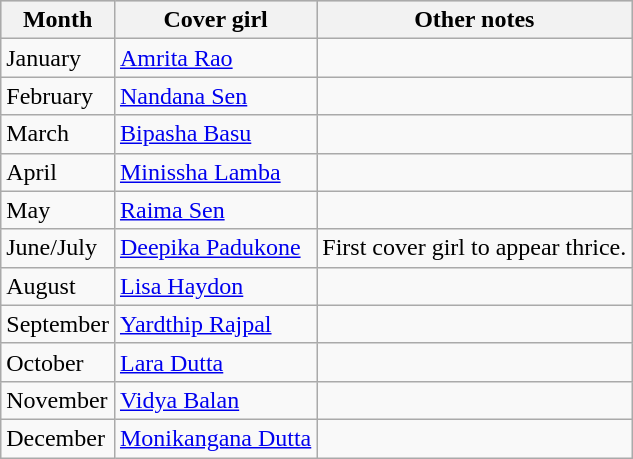<table class="wikitable">
<tr style="background:#ccc; text-align:center;">
<th>Month</th>
<th>Cover girl</th>
<th>Other notes</th>
</tr>
<tr>
<td>January</td>
<td><a href='#'>Amrita Rao</a></td>
<td></td>
</tr>
<tr>
<td>February</td>
<td><a href='#'>Nandana Sen</a></td>
<td></td>
</tr>
<tr>
<td>March</td>
<td><a href='#'>Bipasha Basu</a></td>
<td></td>
</tr>
<tr>
<td>April</td>
<td><a href='#'>Minissha Lamba</a></td>
<td></td>
</tr>
<tr>
<td>May</td>
<td><a href='#'>Raima Sen</a></td>
<td></td>
</tr>
<tr>
<td>June/July</td>
<td><a href='#'>Deepika Padukone</a></td>
<td>First cover girl to appear thrice.</td>
</tr>
<tr>
<td>August</td>
<td><a href='#'>Lisa Haydon</a></td>
<td></td>
</tr>
<tr>
<td>September</td>
<td><a href='#'>Yardthip Rajpal</a></td>
<td></td>
</tr>
<tr>
<td>October</td>
<td><a href='#'>Lara Dutta</a></td>
<td></td>
</tr>
<tr>
<td>November</td>
<td><a href='#'>Vidya Balan</a></td>
<td></td>
</tr>
<tr>
<td>December</td>
<td><a href='#'>Monikangana Dutta</a></td>
<td></td>
</tr>
</table>
